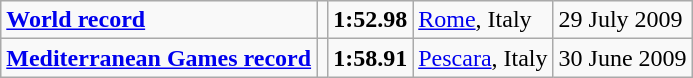<table class="wikitable">
<tr>
<td><strong><a href='#'>World record</a></strong></td>
<td></td>
<td><strong>1:52.98</strong></td>
<td><a href='#'>Rome</a>, Italy</td>
<td>29 July 2009</td>
</tr>
<tr>
<td><strong><a href='#'>Mediterranean Games record</a></strong></td>
<td></td>
<td><strong>1:58.91</strong></td>
<td><a href='#'>Pescara</a>, Italy</td>
<td>30 June 2009</td>
</tr>
</table>
